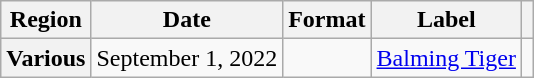<table class="wikitable plainrowheaders">
<tr>
<th scope="col">Region</th>
<th scope="col">Date</th>
<th scope="col">Format</th>
<th scope="col">Label</th>
<th scope="col"></th>
</tr>
<tr>
<th scope="row">Various</th>
<td>September 1, 2022</td>
<td></td>
<td><a href='#'>Balming Tiger</a></td>
<td align="center"></td>
</tr>
</table>
